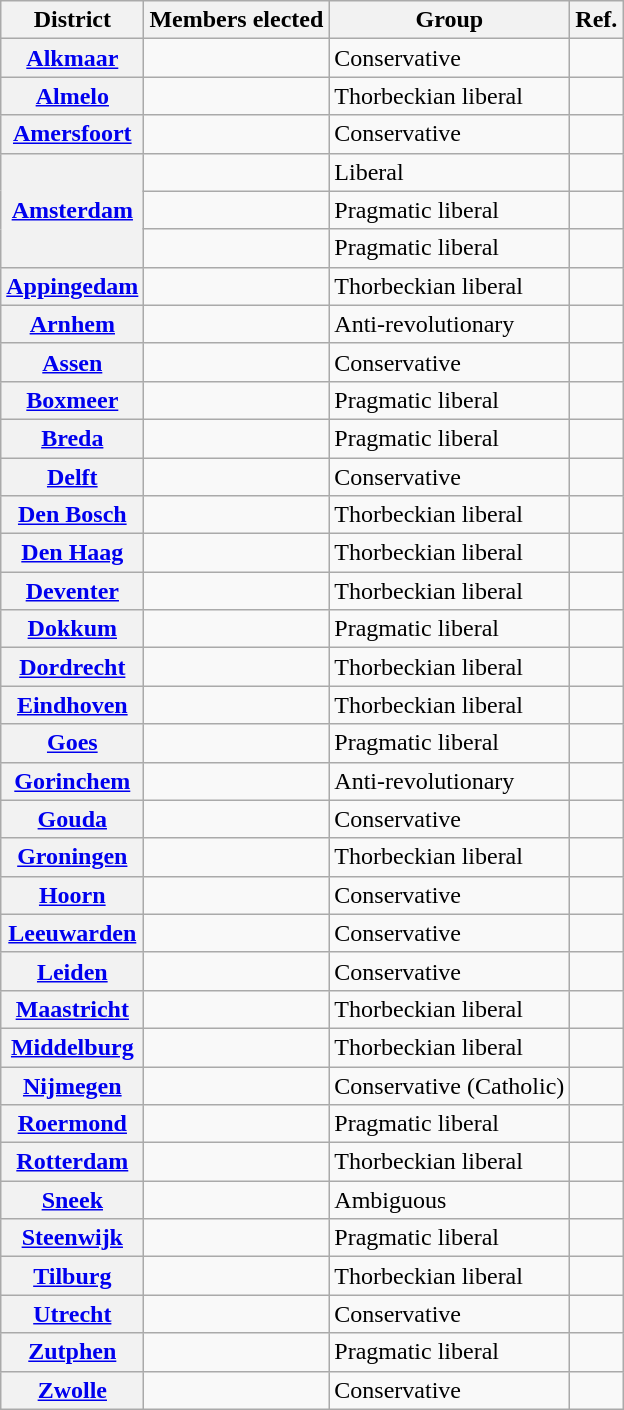<table class="wikitable sortable">
<tr>
<th>District</th>
<th>Members elected</th>
<th>Group</th>
<th class="unsortable">Ref.</th>
</tr>
<tr>
<th><a href='#'>Alkmaar</a></th>
<td></td>
<td>Conservative</td>
<td></td>
</tr>
<tr>
<th><a href='#'>Almelo</a></th>
<td></td>
<td>Thorbeckian liberal</td>
<td></td>
</tr>
<tr>
<th><a href='#'>Amersfoort</a></th>
<td></td>
<td>Conservative</td>
<td></td>
</tr>
<tr>
<th rowspan=3><a href='#'>Amsterdam</a></th>
<td></td>
<td>Liberal</td>
<td></td>
</tr>
<tr>
<td></td>
<td>Pragmatic liberal</td>
<td></td>
</tr>
<tr>
<td></td>
<td>Pragmatic liberal</td>
<td></td>
</tr>
<tr>
<th><a href='#'>Appingedam</a></th>
<td></td>
<td>Thorbeckian liberal</td>
<td></td>
</tr>
<tr>
<th><a href='#'>Arnhem</a></th>
<td></td>
<td>Anti-revolutionary</td>
<td></td>
</tr>
<tr>
<th><a href='#'>Assen</a></th>
<td></td>
<td>Conservative</td>
<td></td>
</tr>
<tr>
<th><a href='#'>Boxmeer</a></th>
<td></td>
<td>Pragmatic liberal</td>
<td></td>
</tr>
<tr>
<th><a href='#'>Breda</a></th>
<td></td>
<td>Pragmatic liberal</td>
<td></td>
</tr>
<tr>
<th><a href='#'>Delft</a></th>
<td></td>
<td>Conservative</td>
<td></td>
</tr>
<tr>
<th><a href='#'>Den Bosch</a></th>
<td></td>
<td>Thorbeckian liberal</td>
<td></td>
</tr>
<tr>
<th><a href='#'>Den Haag</a></th>
<td></td>
<td>Thorbeckian  liberal</td>
<td></td>
</tr>
<tr>
<th><a href='#'>Deventer</a></th>
<td></td>
<td>Thorbeckian liberal</td>
<td></td>
</tr>
<tr>
<th><a href='#'>Dokkum</a></th>
<td></td>
<td>Pragmatic liberal</td>
<td></td>
</tr>
<tr>
<th><a href='#'>Dordrecht</a></th>
<td></td>
<td>Thorbeckian liberal</td>
<td></td>
</tr>
<tr>
<th><a href='#'>Eindhoven</a></th>
<td></td>
<td>Thorbeckian liberal</td>
<td></td>
</tr>
<tr>
<th><a href='#'>Goes</a></th>
<td></td>
<td>Pragmatic liberal</td>
<td></td>
</tr>
<tr>
<th><a href='#'>Gorinchem</a></th>
<td></td>
<td>Anti-revolutionary</td>
<td></td>
</tr>
<tr>
<th><a href='#'>Gouda</a></th>
<td></td>
<td>Conservative</td>
<td></td>
</tr>
<tr>
<th><a href='#'>Groningen</a></th>
<td></td>
<td>Thorbeckian liberal</td>
<td></td>
</tr>
<tr>
<th><a href='#'>Hoorn</a></th>
<td></td>
<td>Conservative</td>
<td></td>
</tr>
<tr>
<th><a href='#'>Leeuwarden</a></th>
<td></td>
<td>Conservative</td>
<td></td>
</tr>
<tr>
<th><a href='#'>Leiden</a></th>
<td></td>
<td>Conservative</td>
<td></td>
</tr>
<tr>
<th><a href='#'>Maastricht</a></th>
<td></td>
<td>Thorbeckian liberal</td>
<td></td>
</tr>
<tr>
<th><a href='#'>Middelburg</a></th>
<td></td>
<td>Thorbeckian liberal</td>
<td></td>
</tr>
<tr>
<th><a href='#'>Nijmegen</a></th>
<td></td>
<td>Conservative (Catholic)</td>
<td></td>
</tr>
<tr>
<th><a href='#'>Roermond</a></th>
<td></td>
<td>Pragmatic liberal</td>
<td></td>
</tr>
<tr>
<th><a href='#'>Rotterdam</a></th>
<td></td>
<td>Thorbeckian liberal</td>
<td></td>
</tr>
<tr>
<th><a href='#'>Sneek</a></th>
<td></td>
<td>Ambiguous</td>
<td></td>
</tr>
<tr>
<th><a href='#'>Steenwijk</a></th>
<td></td>
<td>Pragmatic liberal</td>
<td></td>
</tr>
<tr>
<th><a href='#'>Tilburg</a></th>
<td></td>
<td>Thorbeckian liberal</td>
<td></td>
</tr>
<tr>
<th><a href='#'>Utrecht</a></th>
<td></td>
<td>Conservative</td>
<td></td>
</tr>
<tr>
<th><a href='#'>Zutphen</a></th>
<td></td>
<td>Pragmatic liberal</td>
<td></td>
</tr>
<tr>
<th><a href='#'>Zwolle</a></th>
<td></td>
<td>Conservative</td>
<td></td>
</tr>
</table>
